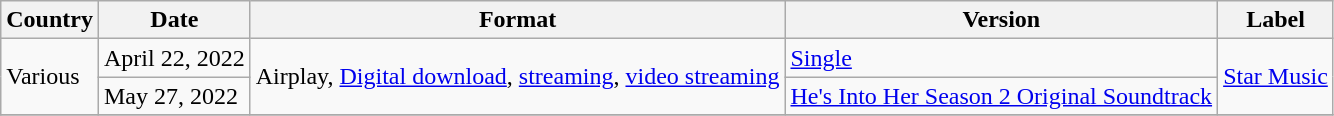<table class="wikitable">
<tr>
<th>Country</th>
<th>Date</th>
<th>Format</th>
<th>Version</th>
<th>Label</th>
</tr>
<tr>
<td rowspan="2">Various</td>
<td>April 22, 2022</td>
<td rowspan="2">Airplay, <a href='#'>Digital download</a>, <a href='#'>streaming</a>, <a href='#'>video streaming</a></td>
<td><a href='#'>Single</a></td>
<td rowspan="2"><a href='#'>Star Music</a></td>
</tr>
<tr>
<td>May 27, 2022</td>
<td><a href='#'> He's Into Her Season 2 Original Soundtrack</a></td>
</tr>
<tr>
</tr>
</table>
